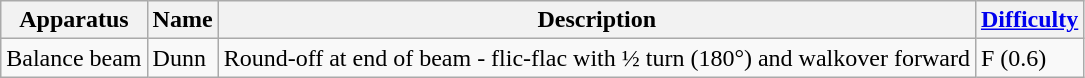<table class="wikitable">
<tr>
<th>Apparatus</th>
<th>Name</th>
<th>Description</th>
<th><a href='#'>Difficulty</a></th>
</tr>
<tr>
<td>Balance beam</td>
<td>Dunn</td>
<td>Round-off at end of beam - flic-flac with ½ turn (180°) and walkover forward</td>
<td>F (0.6)</td>
</tr>
</table>
